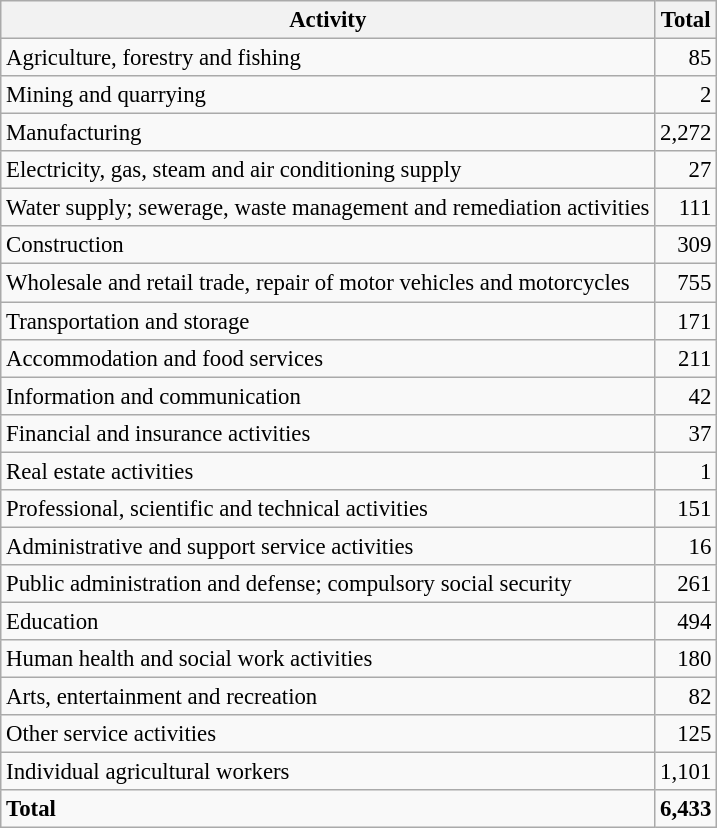<table class="wikitable sortable" style="font-size:95%;">
<tr>
<th>Activity</th>
<th>Total</th>
</tr>
<tr>
<td>Agriculture, forestry and fishing</td>
<td align="right">85</td>
</tr>
<tr>
<td>Mining and quarrying</td>
<td align="right">2</td>
</tr>
<tr>
<td>Manufacturing</td>
<td align="right">2,272</td>
</tr>
<tr>
<td>Electricity, gas, steam and air conditioning supply</td>
<td align="right">27</td>
</tr>
<tr>
<td>Water supply; sewerage, waste management and remediation activities</td>
<td align="right">111</td>
</tr>
<tr>
<td>Construction</td>
<td align="right">309</td>
</tr>
<tr>
<td>Wholesale and retail trade, repair of motor vehicles and motorcycles</td>
<td align="right">755</td>
</tr>
<tr>
<td>Transportation and storage</td>
<td align="right">171</td>
</tr>
<tr>
<td>Accommodation and food services</td>
<td align="right">211</td>
</tr>
<tr>
<td>Information and communication</td>
<td align="right">42</td>
</tr>
<tr>
<td>Financial and insurance activities</td>
<td align="right">37</td>
</tr>
<tr>
<td>Real estate activities</td>
<td align="right">1</td>
</tr>
<tr>
<td>Professional, scientific and technical activities</td>
<td align="right">151</td>
</tr>
<tr>
<td>Administrative and support service activities</td>
<td align="right">16</td>
</tr>
<tr>
<td>Public administration and defense; compulsory social security</td>
<td align="right">261</td>
</tr>
<tr>
<td>Education</td>
<td align="right">494</td>
</tr>
<tr>
<td>Human health and social work activities</td>
<td align="right">180</td>
</tr>
<tr>
<td>Arts, entertainment and recreation</td>
<td align="right">82</td>
</tr>
<tr>
<td>Other service activities</td>
<td align="right">125</td>
</tr>
<tr>
<td>Individual agricultural workers</td>
<td align="right">1,101</td>
</tr>
<tr class="sortbottom">
<td><strong>Total</strong></td>
<td align="right"><strong>6,433</strong></td>
</tr>
</table>
